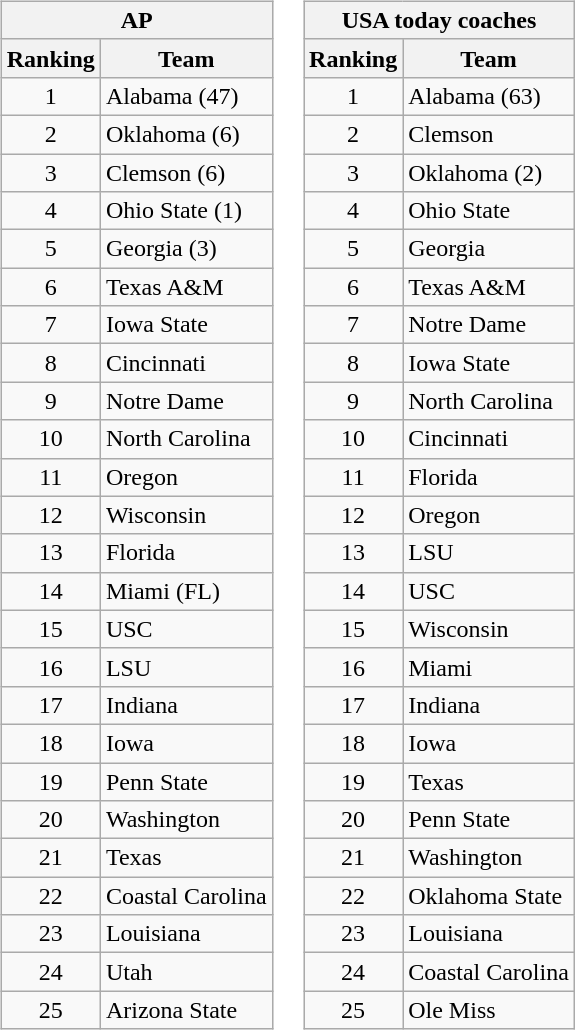<table>
<tr style="vertical-align:top;">
<td><br><table class="wikitable" style="text-align:center">
<tr>
<th colspan=2>AP</th>
</tr>
<tr>
<th>Ranking</th>
<th>Team</th>
</tr>
<tr>
<td>1</td>
<td align=left>Alabama (47)</td>
</tr>
<tr>
<td>2</td>
<td align=left>Oklahoma (6)</td>
</tr>
<tr>
<td>3</td>
<td align=left>Clemson (6)</td>
</tr>
<tr>
<td>4</td>
<td align=left>Ohio State (1)</td>
</tr>
<tr>
<td>5</td>
<td align=left>Georgia (3)</td>
</tr>
<tr>
<td>6</td>
<td align=left>Texas A&M</td>
</tr>
<tr>
<td>7</td>
<td align=left>Iowa State</td>
</tr>
<tr>
<td>8</td>
<td align=left>Cincinnati</td>
</tr>
<tr>
<td>9</td>
<td align=left>Notre Dame</td>
</tr>
<tr>
<td>10</td>
<td align=left>North Carolina</td>
</tr>
<tr>
<td>11</td>
<td align=left>Oregon</td>
</tr>
<tr>
<td>12</td>
<td align=left>Wisconsin</td>
</tr>
<tr>
<td>13</td>
<td align=left>Florida</td>
</tr>
<tr>
<td>14</td>
<td align=left>Miami (FL)</td>
</tr>
<tr>
<td>15</td>
<td align=left>USC</td>
</tr>
<tr>
<td>16</td>
<td align=left>LSU</td>
</tr>
<tr>
<td>17</td>
<td align=left>Indiana</td>
</tr>
<tr>
<td>18</td>
<td align=left>Iowa</td>
</tr>
<tr>
<td>19</td>
<td align=left>Penn State</td>
</tr>
<tr>
<td>20</td>
<td align=left>Washington</td>
</tr>
<tr>
<td>21</td>
<td align=left>Texas</td>
</tr>
<tr>
<td>22</td>
<td align=left>Coastal Carolina</td>
</tr>
<tr>
<td>23</td>
<td align=left>Louisiana</td>
</tr>
<tr>
<td>24</td>
<td align=left>Utah</td>
</tr>
<tr>
<td>25</td>
<td align=left>Arizona State</td>
</tr>
</table>
</td>
<td><br><table class="wikitable" style="text-align:center">
<tr>
<th colspan=2>USA today coaches</th>
</tr>
<tr>
<th>Ranking</th>
<th>Team</th>
</tr>
<tr>
<td>1</td>
<td align=left>Alabama (63)</td>
</tr>
<tr>
<td>2</td>
<td align=left>Clemson</td>
</tr>
<tr>
<td>3</td>
<td align=left>Oklahoma (2)</td>
</tr>
<tr>
<td>4</td>
<td align=left>Ohio State</td>
</tr>
<tr>
<td>5</td>
<td align=left>Georgia</td>
</tr>
<tr>
<td>6</td>
<td align=left>Texas A&M</td>
</tr>
<tr>
<td>7</td>
<td align=left>Notre Dame</td>
</tr>
<tr>
<td>8</td>
<td align=left>Iowa State</td>
</tr>
<tr>
<td>9</td>
<td align=left>North Carolina</td>
</tr>
<tr>
<td>10</td>
<td align=left>Cincinnati</td>
</tr>
<tr>
<td>11</td>
<td align=left>Florida</td>
</tr>
<tr>
<td>12</td>
<td align=left>Oregon</td>
</tr>
<tr>
<td>13</td>
<td align=left>LSU</td>
</tr>
<tr>
<td>14</td>
<td align=left>USC</td>
</tr>
<tr>
<td>15</td>
<td align=left>Wisconsin</td>
</tr>
<tr>
<td>16</td>
<td align=left>Miami</td>
</tr>
<tr>
<td>17</td>
<td align=left>Indiana</td>
</tr>
<tr>
<td>18</td>
<td align=left>Iowa</td>
</tr>
<tr>
<td>19</td>
<td align=left>Texas</td>
</tr>
<tr>
<td>20</td>
<td align=left>Penn State</td>
</tr>
<tr>
<td>21</td>
<td align=left>Washington</td>
</tr>
<tr>
<td>22</td>
<td align=left>Oklahoma State</td>
</tr>
<tr>
<td>23</td>
<td align=left>Louisiana</td>
</tr>
<tr>
<td>24</td>
<td align=left>Coastal Carolina</td>
</tr>
<tr>
<td>25</td>
<td align=left>Ole Miss</td>
</tr>
</table>
</td>
</tr>
</table>
